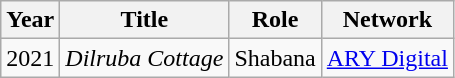<table class="wikitable">
<tr>
<th>Year</th>
<th>Title</th>
<th>Role</th>
<th>Network</th>
</tr>
<tr>
<td>2021</td>
<td><em>Dilruba Cottage</em></td>
<td>Shabana</td>
<td><a href='#'>ARY Digital</a></td>
</tr>
</table>
